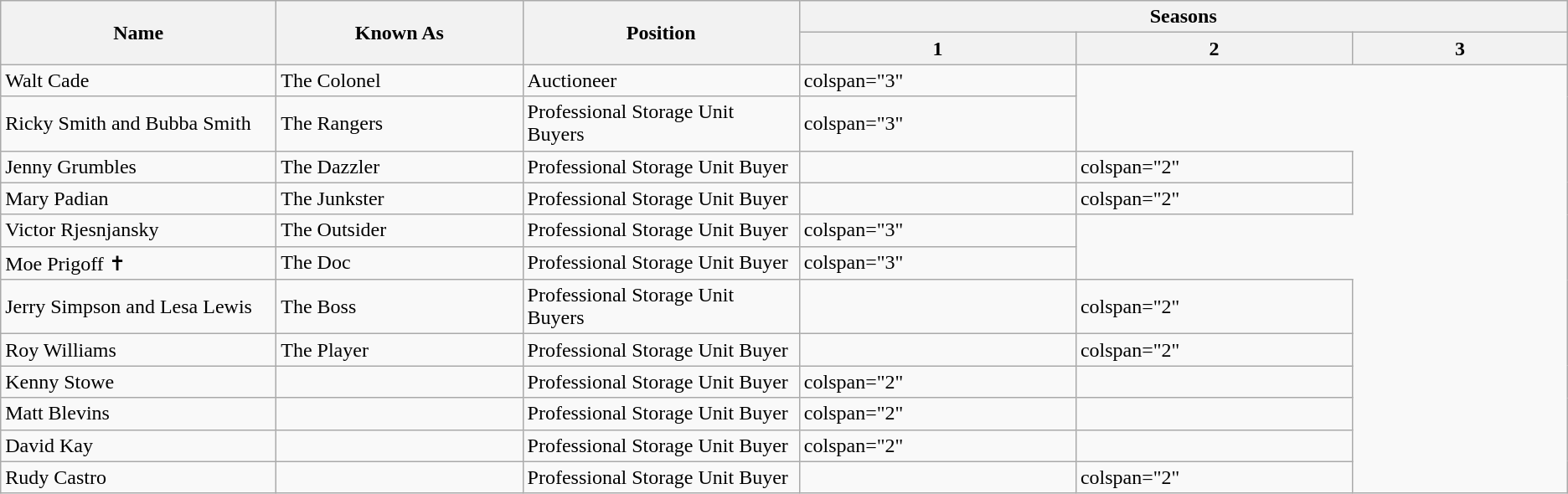<table class="wikitable">
<tr>
<th rowspan="2" style="width:3%;">Name</th>
<th rowspan="2" style="width:3%;">Known As</th>
<th rowspan="2" style="width:3%;">Position</th>
<th colspan="3" style="width:3%;">Seasons</th>
</tr>
<tr>
<th style="width:3%;">1</th>
<th style="width:3%;">2</th>
<th style="width:3%;">3</th>
</tr>
<tr>
<td>Walt Cade</td>
<td>The Colonel</td>
<td>Auctioneer</td>
<td>colspan="3" </td>
</tr>
<tr>
<td>Ricky Smith and Bubba Smith</td>
<td>The Rangers</td>
<td>Professional Storage Unit Buyers</td>
<td>colspan="3" </td>
</tr>
<tr>
<td>Jenny Grumbles</td>
<td>The Dazzler</td>
<td>Professional Storage Unit Buyer</td>
<td></td>
<td>colspan="2" </td>
</tr>
<tr>
<td>Mary Padian</td>
<td>The Junkster</td>
<td>Professional Storage Unit Buyer</td>
<td></td>
<td>colspan="2" </td>
</tr>
<tr>
<td>Victor Rjesnjansky </td>
<td>The Outsider</td>
<td>Professional Storage Unit Buyer</td>
<td>colspan="3" </td>
</tr>
<tr>
<td>Moe Prigoff ✝︎ </td>
<td>The Doc</td>
<td>Professional Storage Unit Buyer</td>
<td>colspan="3" </td>
</tr>
<tr>
<td>Jerry Simpson and Lesa Lewis</td>
<td>The Boss</td>
<td>Professional Storage Unit Buyers</td>
<td></td>
<td>colspan="2" </td>
</tr>
<tr>
<td>Roy Williams</td>
<td>The Player</td>
<td>Professional Storage Unit Buyer</td>
<td></td>
<td>colspan="2" </td>
</tr>
<tr>
<td>Kenny Stowe</td>
<td></td>
<td>Professional Storage Unit Buyer</td>
<td>colspan="2" </td>
<td></td>
</tr>
<tr>
<td>Matt Blevins</td>
<td></td>
<td>Professional Storage Unit Buyer</td>
<td>colspan="2" </td>
<td></td>
</tr>
<tr>
<td>David Kay</td>
<td></td>
<td>Professional Storage Unit Buyer</td>
<td>colspan="2" </td>
<td></td>
</tr>
<tr>
<td>Rudy Castro</td>
<td></td>
<td>Professional Storage Unit Buyer</td>
<td></td>
<td>colspan="2" </td>
</tr>
</table>
